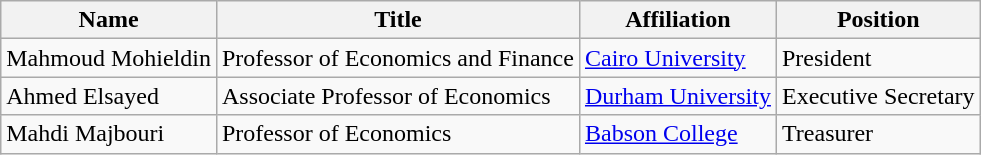<table class="wikitable">
<tr>
<th>Name</th>
<th>Title</th>
<th>Affiliation</th>
<th>Position</th>
</tr>
<tr>
<td>Mahmoud Mohieldin</td>
<td>Professor of Economics and Finance</td>
<td><a href='#'>Cairo University</a></td>
<td>President</td>
</tr>
<tr>
<td>Ahmed Elsayed</td>
<td>Associate Professor of Economics</td>
<td><a href='#'>Durham University</a></td>
<td>Executive Secretary</td>
</tr>
<tr>
<td>Mahdi Majbouri</td>
<td>Professor of Economics</td>
<td><a href='#'>Babson College</a></td>
<td>Treasurer</td>
</tr>
</table>
